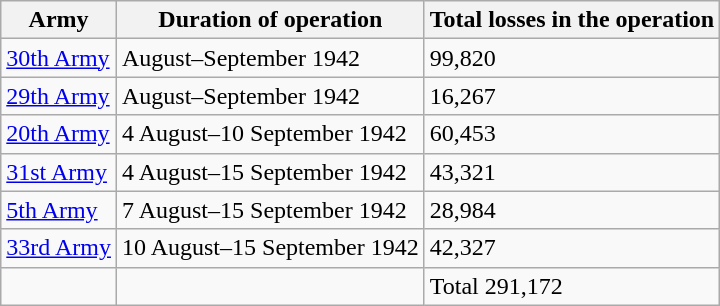<table class="wikitable">
<tr>
<th>Army</th>
<th>Duration of operation</th>
<th>Total losses in the operation</th>
</tr>
<tr>
<td><a href='#'>30th Army</a></td>
<td>August–September 1942</td>
<td>99,820</td>
</tr>
<tr>
<td><a href='#'>29th Army</a></td>
<td>August–September 1942</td>
<td>16,267</td>
</tr>
<tr>
<td><a href='#'>20th Army</a></td>
<td>4 August–10 September 1942</td>
<td>60,453</td>
</tr>
<tr>
<td><a href='#'>31st Army</a></td>
<td>4 August–15 September 1942</td>
<td>43,321</td>
</tr>
<tr>
<td><a href='#'>5th Army</a></td>
<td>7 August–15 September 1942</td>
<td>28,984</td>
</tr>
<tr>
<td><a href='#'>33rd Army</a></td>
<td>10 August–15 September 1942</td>
<td>42,327</td>
</tr>
<tr>
<td></td>
<td></td>
<td>Total 291,172</td>
</tr>
</table>
